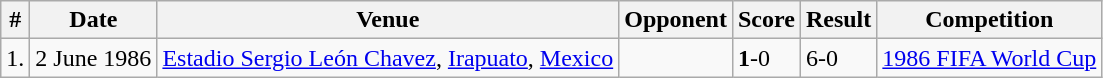<table class=wikitable>
<tr>
<th>#</th>
<th>Date</th>
<th>Venue</th>
<th>Opponent</th>
<th>Score</th>
<th>Result</th>
<th>Competition</th>
</tr>
<tr>
<td>1.</td>
<td>2 June 1986</td>
<td><a href='#'>Estadio Sergio León Chavez</a>, <a href='#'>Irapuato</a>, <a href='#'>Mexico</a></td>
<td></td>
<td><strong>1</strong>-0</td>
<td>6-0</td>
<td><a href='#'>1986 FIFA World Cup</a></td>
</tr>
</table>
